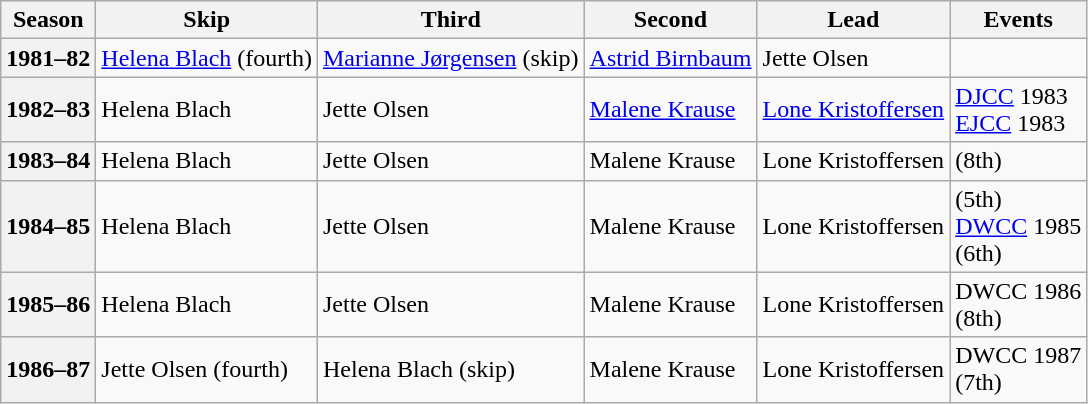<table class="wikitable">
<tr>
<th scope="col">Season</th>
<th scope="col">Skip</th>
<th scope="col">Third</th>
<th scope="col">Second</th>
<th scope="col">Lead</th>
<th scope="col">Events</th>
</tr>
<tr>
<th scope="row">1981–82</th>
<td><a href='#'>Helena Blach</a> (fourth)</td>
<td><a href='#'>Marianne Jørgensen</a> (skip)</td>
<td><a href='#'>Astrid Birnbaum</a></td>
<td>Jette Olsen</td>
<td> </td>
</tr>
<tr>
<th scope="row">1982–83</th>
<td>Helena Blach</td>
<td>Jette Olsen</td>
<td><a href='#'>Malene Krause</a></td>
<td><a href='#'>Lone Kristoffersen</a></td>
<td><a href='#'>DJCC</a> 1983 <br><a href='#'>EJCC</a> 1983 </td>
</tr>
<tr>
<th scope="row">1983–84</th>
<td>Helena Blach</td>
<td>Jette Olsen</td>
<td>Malene Krause</td>
<td>Lone Kristoffersen</td>
<td> (8th)</td>
</tr>
<tr>
<th scope="row">1984–85</th>
<td>Helena Blach</td>
<td>Jette Olsen</td>
<td>Malene Krause</td>
<td>Lone Kristoffersen</td>
<td> (5th)<br><a href='#'>DWCC</a> 1985 <br> (6th)</td>
</tr>
<tr>
<th scope="row">1985–86</th>
<td>Helena Blach</td>
<td>Jette Olsen</td>
<td>Malene Krause</td>
<td>Lone Kristoffersen</td>
<td>DWCC 1986 <br> (8th)</td>
</tr>
<tr>
<th scope="row">1986–87</th>
<td>Jette Olsen (fourth)</td>
<td>Helena Blach (skip)</td>
<td>Malene Krause</td>
<td>Lone Kristoffersen</td>
<td>DWCC 1987 <br> (7th)</td>
</tr>
</table>
